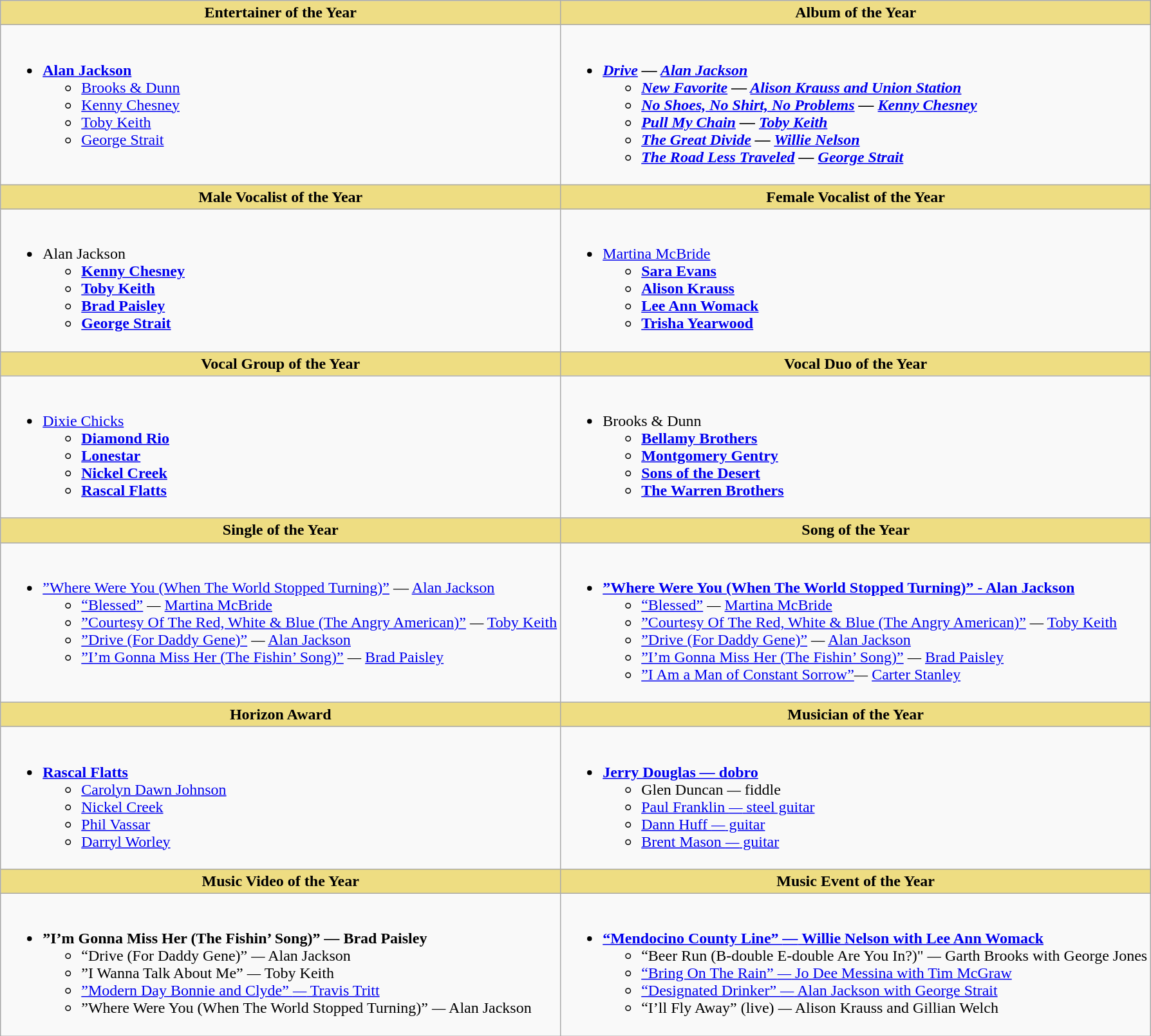<table class="wikitable">
<tr>
<th style="background:#EEDD85; width=50%">Entertainer of the Year</th>
<th style="background:#EEDD85; width=50%">Album of the Year</th>
</tr>
<tr>
<td valign="top"><br><ul><li><strong><a href='#'>Alan Jackson</a></strong><ul><li><a href='#'>Brooks & Dunn</a></li><li><a href='#'>Kenny Chesney</a></li><li><a href='#'>Toby Keith</a></li><li><a href='#'>George Strait</a></li></ul></li></ul></td>
<td valign="top"><br><ul><li><strong><em><a href='#'>Drive</a> —<em> <a href='#'>Alan Jackson</a><strong><ul><li></em><a href='#'>New Favorite</a><em> </em>—<em> <a href='#'>Alison Krauss and Union Station</a></li><li></em><a href='#'>No Shoes, No Shirt, No Problems</a><em> </em>—<em> <a href='#'>Kenny Chesney</a></li><li></em><a href='#'>Pull My Chain</a><em> </em>—<em> <a href='#'>Toby Keith</a></li><li></em><a href='#'>The Great Divide</a><em> </em>—<em> <a href='#'>Willie Nelson</a></li><li></em><a href='#'>The Road Less Traveled</a><em> </em>—<em> <a href='#'>George Strait</a></li></ul></li></ul></td>
</tr>
<tr>
<th style="background:#EEDD82; width=50%">Male Vocalist of the Year</th>
<th style="background:#EEDD82; width=50%">Female Vocalist of the Year</th>
</tr>
<tr>
<td valign="top"><br><ul><li></strong>Alan Jackson<strong><ul><li><a href='#'>Kenny Chesney</a></li><li><a href='#'>Toby Keith</a></li><li><a href='#'>Brad Paisley</a></li><li><a href='#'>George Strait</a></li></ul></li></ul></td>
<td valign="top"><br><ul><li></strong><a href='#'>Martina McBride</a><strong><ul><li><a href='#'>Sara Evans</a></li><li><a href='#'>Alison Krauss</a></li><li><a href='#'>Lee Ann Womack</a></li><li><a href='#'>Trisha Yearwood</a></li></ul></li></ul></td>
</tr>
<tr>
<th style="background:#EEDD82; width=50%">Vocal Group of the Year</th>
<th style="background:#EEDD82; width=50%">Vocal Duo of the Year</th>
</tr>
<tr>
<td valign="top"><br><ul><li></strong><a href='#'>Dixie Chicks</a><strong><ul><li><a href='#'>Diamond Rio</a></li><li><a href='#'>Lonestar</a></li><li><a href='#'>Nickel Creek</a></li><li><a href='#'>Rascal Flatts</a></li></ul></li></ul></td>
<td valign="top"><br><ul><li></strong>Brooks & Dunn<strong><ul><li><a href='#'>Bellamy Brothers</a></li><li><a href='#'>Montgomery Gentry</a></li><li><a href='#'>Sons of the Desert</a></li><li><a href='#'>The Warren Brothers</a></li></ul></li></ul></td>
</tr>
<tr>
<th style="background:#EEDD82; width=50%">Single of the Year</th>
<th style="background:#EEDD82; width=50%">Song of the Year</th>
</tr>
<tr>
<td valign="top"><br><ul><li><a href='#'></strong>”Where Were You (When The World Stopped Turning)”<strong></a> </em></strong>—</em> <a href='#'>Alan Jackson</a></strong><ul><li><a href='#'>“Blessed”</a> <em>—</em> <a href='#'>Martina McBride</a></li><li><a href='#'>”Courtesy Of The Red, White & Blue (The Angry American)”</a> <em>—</em> <a href='#'>Toby Keith</a></li><li><a href='#'>”Drive (For Daddy Gene)”</a> <em>—</em> <a href='#'>Alan Jackson</a></li><li><a href='#'>”I’m Gonna Miss Her (The Fishin’ Song)”</a> <em>—</em> <a href='#'>Brad Paisley</a></li></ul></li></ul></td>
<td valign="top"><br><ul><li><a href='#'><strong>”Where Were You (When The World Stopped Turning)” - Alan Jackson</strong></a><ul><li><a href='#'>“Blessed”</a> <em>—</em> <a href='#'>Martina McBride</a></li><li><a href='#'>”Courtesy Of The Red, White & Blue (The Angry American)”</a> <em>—</em> <a href='#'>Toby Keith</a></li><li><a href='#'>”Drive (For Daddy Gene)”</a> <em>—</em> <a href='#'>Alan Jackson</a></li><li><a href='#'>”I’m Gonna Miss Her (The Fishin’ Song)”</a> <em>—</em> <a href='#'>Brad Paisley</a></li><li><a href='#'>”I Am a Man of Constant Sorrow”</a><em>—</em> <a href='#'>Carter Stanley</a></li></ul></li></ul></td>
</tr>
<tr>
<th style="background:#EEDD82; width=50%">Horizon Award</th>
<th style="background:#EEDD82; width=50%">Musician of the Year</th>
</tr>
<tr>
<td valign="top"><br><ul><li><strong><a href='#'>Rascal Flatts</a></strong><ul><li><a href='#'>Carolyn Dawn Johnson</a></li><li><a href='#'>Nickel Creek</a></li><li><a href='#'>Phil Vassar</a></li><li><a href='#'>Darryl Worley</a></li></ul></li></ul></td>
<td valign="top"><br><ul><li><a href='#'><strong>Jerry Douglas <em>—</em> dobro</strong></a><ul><li>Glen Duncan <em>—</em> fiddle</li><li><a href='#'>Paul Franklin <em>—</em> steel guitar</a></li><li><a href='#'>Dann Huff <em>—</em> guitar</a></li><li><a href='#'>Brent Mason <em>—</em> guitar</a></li></ul></li></ul></td>
</tr>
<tr>
<th style="background:#EEDD82; width=50%">Music Video of the Year</th>
<th style="background:#EEDD82; width=50%">Music Event of the Year</th>
</tr>
<tr>
<td valign="top"><br><ul><li><strong>”I’m Gonna Miss Her (The Fishin’ Song)” <em>—</em> Brad Paisley</strong><ul><li>“Drive (For Daddy Gene)” <em>—</em> Alan Jackson</li><li>”I Wanna Talk About Me” <em>—</em> Toby Keith</li><li><a href='#'>”Modern Day Bonnie and Clyde” <em>—</em> Travis Tritt</a></li><li>”Where Were You (When The World Stopped Turning)” <em>—</em> Alan Jackson</li></ul></li></ul></td>
<td valign="top"><br><ul><li><strong><a href='#'>“Mendocino County Line” <em>—</em> Willie Nelson with Lee Ann Womack</a></strong><ul><li>“Beer Run (B-double E-double Are You In?)" <em>—</em> Garth Brooks with George Jones</li><li><a href='#'>“Bring On The Rain” <em>—</em> Jo Dee Messina with Tim McGraw</a></li><li><a href='#'>“Designated Drinker” <em>—</em> Alan Jackson with George Strait</a></li><li>“I’ll Fly Away” (live) <em>—</em> Alison Krauss and Gillian Welch</li></ul></li></ul></td>
</tr>
</table>
